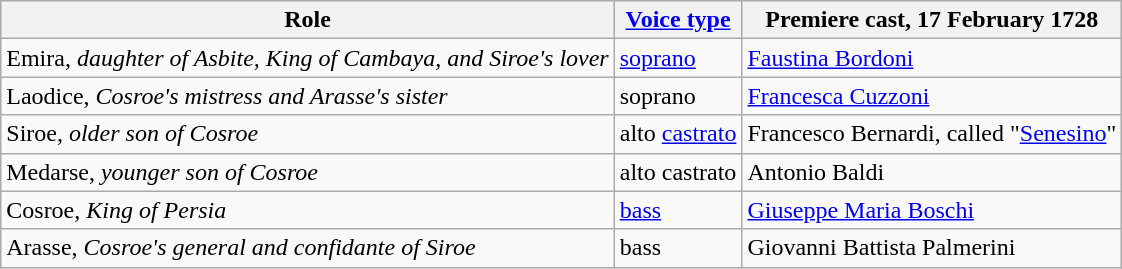<table class="wikitable">
<tr>
<th>Role</th>
<th><a href='#'>Voice type</a></th>
<th>Premiere cast, 17 February 1728<br></th>
</tr>
<tr>
<td>Emira, <em>daughter of Asbite, King of Cambaya, and Siroe's lover</em></td>
<td><a href='#'>soprano</a></td>
<td><a href='#'>Faustina Bordoni</a></td>
</tr>
<tr>
<td>Laodice, <em>Cosroe's mistress and Arasse's sister</em></td>
<td>soprano</td>
<td><a href='#'>Francesca Cuzzoni</a></td>
</tr>
<tr>
<td>Siroe, <em>older son of Cosroe</em></td>
<td>alto <a href='#'>castrato</a></td>
<td>Francesco Bernardi, called "<a href='#'>Senesino</a>"</td>
</tr>
<tr>
<td>Medarse, <em>younger son of Cosroe</em></td>
<td>alto castrato</td>
<td>Antonio Baldi</td>
</tr>
<tr>
<td>Cosroe, <em>King of Persia</em></td>
<td><a href='#'>bass</a></td>
<td><a href='#'>Giuseppe Maria Boschi</a></td>
</tr>
<tr>
<td>Arasse, <em>Cosroe's general and confidante of Siroe</em></td>
<td>bass</td>
<td>Giovanni Battista Palmerini</td>
</tr>
</table>
